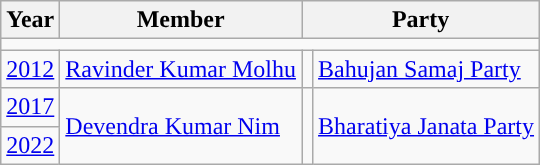<table class="wikitable">
<tr>
<th>Year</th>
<th>Member</th>
<th colspan="2">Party</th>
</tr>
<tr>
<td colspan="4"></td>
</tr>
<tr>
<td><a href='#'>2012</a></td>
<td><a href='#'>Ravinder Kumar Molhu</a></td>
<td style="background-color: "></td>
<td><a href='#'>Bahujan Samaj Party</a></td>
</tr>
<tr>
<td><a href='#'>2017</a></td>
<td rowspan="2"><a href='#'>Devendra Kumar Nim</a></td>
<td rowspan="2" style="background-color: "></td>
<td rowspan="2"><a href='#'>Bharatiya Janata Party</a></td>
</tr>
<tr>
<td><a href='#'>2022</a></td>
</tr>
</table>
